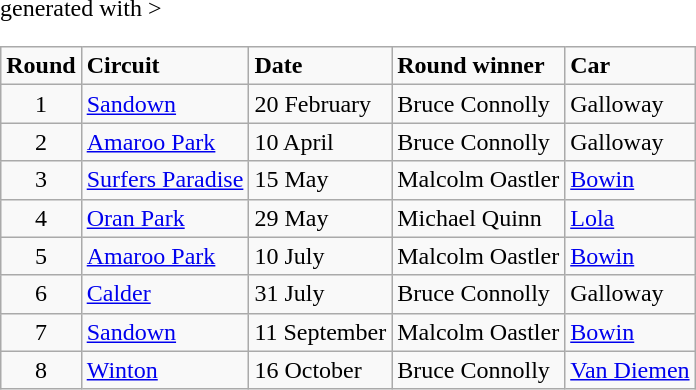<table class="wikitable" <hiddentext>generated with >
<tr style="font-weight:bold">
<td height="14" align="center">Round</td>
<td>Circuit</td>
<td>Date</td>
<td>Round winner</td>
<td>Car</td>
</tr>
<tr>
<td height="14" align="center">1</td>
<td><a href='#'>Sandown</a></td>
<td>20 February</td>
<td>Bruce Connolly</td>
<td>Galloway</td>
</tr>
<tr>
<td height="14" align="center">2</td>
<td><a href='#'>Amaroo Park</a></td>
<td>10 April</td>
<td>Bruce Connolly</td>
<td>Galloway</td>
</tr>
<tr>
<td height="14" align="center">3</td>
<td><a href='#'>Surfers Paradise</a></td>
<td>15 May</td>
<td>Malcolm Oastler</td>
<td><a href='#'>Bowin</a></td>
</tr>
<tr>
<td height="14" align="center">4</td>
<td><a href='#'>Oran Park</a></td>
<td>29 May</td>
<td>Michael Quinn</td>
<td><a href='#'>Lola</a></td>
</tr>
<tr>
<td height="14" align="center">5</td>
<td><a href='#'>Amaroo Park</a></td>
<td>10 July</td>
<td>Malcolm Oastler</td>
<td><a href='#'>Bowin</a></td>
</tr>
<tr>
<td height="14" align="center">6</td>
<td><a href='#'>Calder</a></td>
<td>31 July</td>
<td>Bruce Connolly</td>
<td>Galloway</td>
</tr>
<tr>
<td height="14" align="center">7</td>
<td><a href='#'>Sandown</a></td>
<td>11 September</td>
<td>Malcolm Oastler</td>
<td><a href='#'>Bowin</a></td>
</tr>
<tr>
<td height="14" align="center">8</td>
<td><a href='#'>Winton</a></td>
<td>16 October</td>
<td>Bruce Connolly</td>
<td><a href='#'>Van Diemen</a></td>
</tr>
</table>
